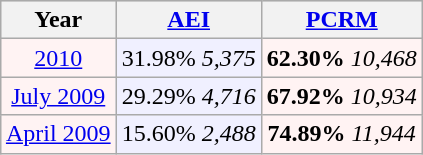<table class="wikitable"  style="float:right; font-size:100%; margin: 1em 1em 1em 1em;">
<tr style="background:lightgrey;">
<th>Year</th>
<th><a href='#'>AEI</a></th>
<th><a href='#'>PCRM</a></th>
</tr>
<tr>
<td style="text-align:center; background:#fff3f3;"><a href='#'>2010</a></td>
<td style="text-align:center; background:#f0f0ff;">31.98% <em>5,375</em></td>
<td style="text-align:center; background:#fff3f3;"><strong>62.30%</strong> <em>10,468</em></td>
</tr>
<tr>
<td style="text-align:center; background:#fff3f3;"><a href='#'>July 2009</a></td>
<td style="text-align:center; background:#f0f0ff;">29.29% <em>4,716</em></td>
<td style="text-align:center; background:#fff3f3;"><strong>67.92%</strong> <em>10,934</em></td>
</tr>
<tr>
<td style="text-align:center; background:#fff3f3;"><a href='#'>April 2009</a></td>
<td style="text-align:center; background:#f0f0ff;">15.60% <em>2,488</em></td>
<td style="text-align:center; background:#fff3f3;"><strong>74.89%</strong> <em>11,944</em></td>
</tr>
</table>
